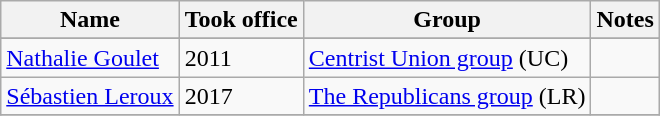<table class="wikitable sortable">
<tr>
<th>Name</th>
<th>Took office</th>
<th>Group</th>
<th>Notes</th>
</tr>
<tr>
</tr>
<tr ---->
<td><a href='#'>Nathalie Goulet</a></td>
<td>2011</td>
<td><a href='#'>Centrist Union group</a> (UC)</td>
<td></td>
</tr>
<tr ---->
<td><a href='#'>Sébastien Leroux</a></td>
<td>2017</td>
<td><a href='#'>The Republicans group</a> (LR)</td>
<td></td>
</tr>
<tr ---->
</tr>
</table>
